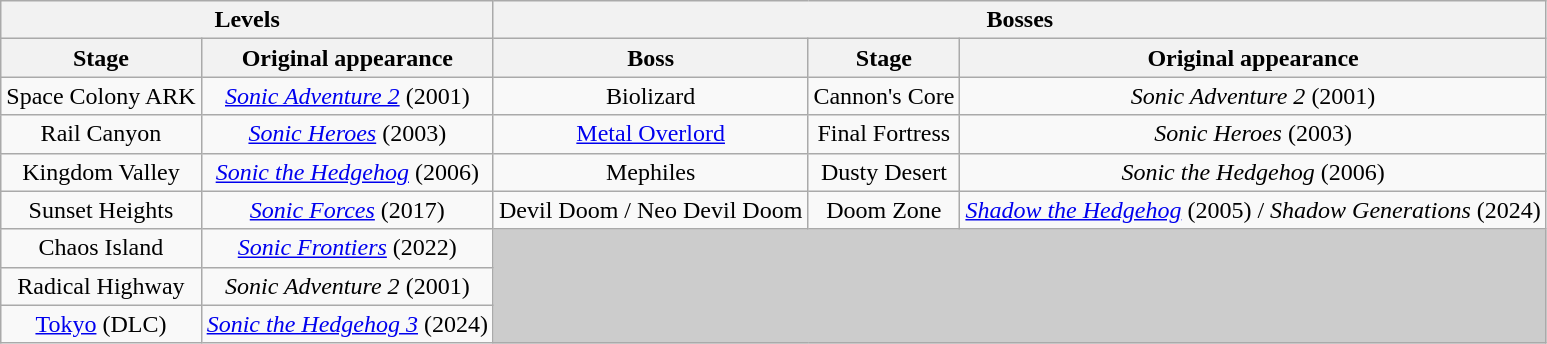<table class="wikitable" style="text-align:center">
<tr>
<th colspan=2>Levels</th>
<th colspan=3>Bosses</th>
</tr>
<tr>
<th>Stage</th>
<th>Original appearance</th>
<th>Boss</th>
<th>Stage</th>
<th>Original appearance</th>
</tr>
<tr>
<td>Space Colony ARK</td>
<td><em><a href='#'>Sonic Adventure 2</a></em> (2001)</td>
<td>Biolizard</td>
<td>Cannon's Core</td>
<td><em>Sonic Adventure 2</em> (2001)</td>
</tr>
<tr>
<td>Rail Canyon</td>
<td><em><a href='#'>Sonic Heroes</a></em> (2003)</td>
<td><a href='#'>Metal Overlord</a></td>
<td>Final Fortress</td>
<td><em>Sonic Heroes</em> (2003)</td>
</tr>
<tr>
<td>Kingdom Valley</td>
<td><em><a href='#'>Sonic the Hedgehog</a></em> (2006)</td>
<td>Mephiles</td>
<td>Dusty Desert</td>
<td><em>Sonic the Hedgehog</em> (2006)</td>
</tr>
<tr>
<td>Sunset Heights</td>
<td><em><a href='#'>Sonic Forces</a></em> (2017)</td>
<td>Devil Doom / Neo Devil Doom</td>
<td>Doom Zone</td>
<td><em><a href='#'>Shadow the Hedgehog</a></em> (2005) / <em>Shadow Generations</em> (2024)</td>
</tr>
<tr>
<td>Chaos Island</td>
<td><em><a href='#'>Sonic Frontiers</a></em> (2022)</td>
<td colspan="3" rowspan="3" style="background:#ccc;"></td>
</tr>
<tr>
<td>Radical Highway</td>
<td><em>Sonic Adventure 2</em> (2001)</td>
</tr>
<tr>
<td><a href='#'>Tokyo</a> (DLC)</td>
<td><em><a href='#'>Sonic the Hedgehog 3</a></em> (2024)</td>
</tr>
</table>
